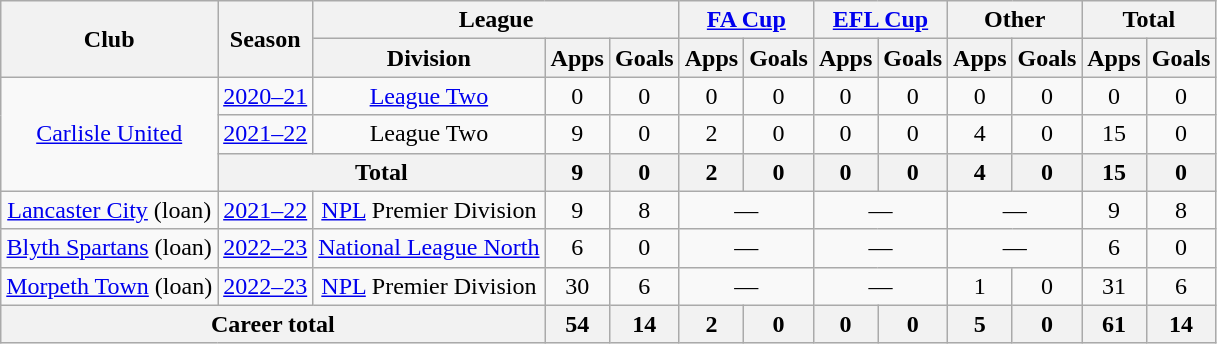<table class=wikitable style="text-align: center;">
<tr>
<th rowspan=2>Club</th>
<th rowspan=2>Season</th>
<th colspan=3>League</th>
<th colspan=2><a href='#'>FA Cup</a></th>
<th colspan=2><a href='#'>EFL Cup</a></th>
<th colspan=2>Other</th>
<th colspan=2>Total</th>
</tr>
<tr>
<th>Division</th>
<th>Apps</th>
<th>Goals</th>
<th>Apps</th>
<th>Goals</th>
<th>Apps</th>
<th>Goals</th>
<th>Apps</th>
<th>Goals</th>
<th>Apps</th>
<th>Goals</th>
</tr>
<tr>
<td rowspan="3"><a href='#'>Carlisle United</a></td>
<td><a href='#'>2020–21</a></td>
<td><a href='#'>League Two</a></td>
<td>0</td>
<td>0</td>
<td>0</td>
<td>0</td>
<td>0</td>
<td>0</td>
<td>0</td>
<td>0</td>
<td>0</td>
<td>0</td>
</tr>
<tr>
<td><a href='#'>2021–22</a></td>
<td>League Two</td>
<td>9</td>
<td>0</td>
<td>2</td>
<td>0</td>
<td>0</td>
<td>0</td>
<td>4</td>
<td>0</td>
<td>15</td>
<td>0</td>
</tr>
<tr>
<th colspan="2">Total</th>
<th>9</th>
<th>0</th>
<th>2</th>
<th>0</th>
<th>0</th>
<th>0</th>
<th>4</th>
<th>0</th>
<th>15</th>
<th>0</th>
</tr>
<tr>
<td><a href='#'>Lancaster City</a> (loan)</td>
<td><a href='#'>2021–22</a></td>
<td><a href='#'>NPL</a> Premier Division</td>
<td>9</td>
<td>8</td>
<td colspan="2">—</td>
<td colspan="2">—</td>
<td colspan="2">—</td>
<td>9</td>
<td>8</td>
</tr>
<tr>
<td><a href='#'>Blyth Spartans</a> (loan)</td>
<td><a href='#'>2022–23</a></td>
<td><a href='#'>National League North</a></td>
<td>6</td>
<td>0</td>
<td colspan="2">—</td>
<td colspan="2">—</td>
<td colspan="2">—</td>
<td>6</td>
<td>0</td>
</tr>
<tr>
<td><a href='#'>Morpeth Town</a> (loan)</td>
<td><a href='#'>2022–23</a></td>
<td><a href='#'>NPL</a> Premier Division</td>
<td>30</td>
<td>6</td>
<td colspan="2">—</td>
<td colspan="2">—</td>
<td>1</td>
<td>0</td>
<td>31</td>
<td>6</td>
</tr>
<tr>
<th colspan=3>Career total</th>
<th>54</th>
<th>14</th>
<th>2</th>
<th>0</th>
<th>0</th>
<th>0</th>
<th>5</th>
<th>0</th>
<th>61</th>
<th>14</th>
</tr>
</table>
